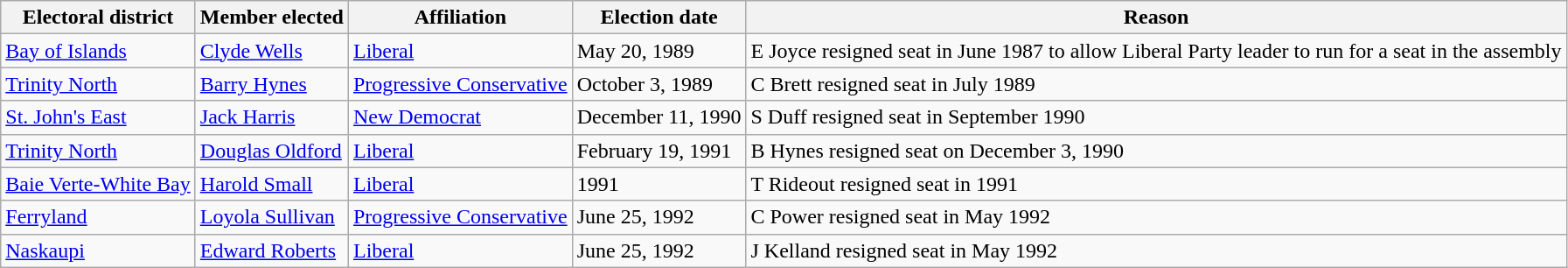<table class="wikitable sortable">
<tr>
<th>Electoral district</th>
<th>Member elected</th>
<th>Affiliation</th>
<th>Election date</th>
<th>Reason</th>
</tr>
<tr>
<td><a href='#'>Bay of Islands</a></td>
<td><a href='#'>Clyde Wells</a></td>
<td><a href='#'>Liberal</a></td>
<td>May 20, 1989</td>
<td>E Joyce resigned seat in June 1987 to allow Liberal Party leader to run for a seat in the assembly</td>
</tr>
<tr>
<td><a href='#'>Trinity North</a></td>
<td><a href='#'>Barry Hynes</a></td>
<td><a href='#'>Progressive Conservative</a></td>
<td>October 3, 1989</td>
<td>C Brett resigned seat in July 1989</td>
</tr>
<tr>
<td><a href='#'>St. John's East</a></td>
<td><a href='#'>Jack Harris</a></td>
<td><a href='#'>New Democrat</a></td>
<td>December 11, 1990</td>
<td>S Duff resigned seat in September 1990</td>
</tr>
<tr>
<td><a href='#'>Trinity North</a></td>
<td><a href='#'>Douglas Oldford</a></td>
<td><a href='#'>Liberal</a></td>
<td>February 19, 1991</td>
<td>B Hynes resigned seat on December 3, 1990</td>
</tr>
<tr>
<td><a href='#'>Baie Verte-White Bay</a></td>
<td><a href='#'>Harold Small</a></td>
<td><a href='#'>Liberal</a></td>
<td>1991</td>
<td>T Rideout resigned seat in 1991</td>
</tr>
<tr>
<td><a href='#'>Ferryland</a></td>
<td><a href='#'>Loyola Sullivan</a></td>
<td><a href='#'>Progressive Conservative</a></td>
<td>June 25, 1992</td>
<td>C Power resigned seat in May 1992</td>
</tr>
<tr>
<td><a href='#'>Naskaupi</a></td>
<td><a href='#'>Edward Roberts</a></td>
<td><a href='#'>Liberal</a></td>
<td>June 25, 1992</td>
<td>J Kelland resigned seat in May 1992</td>
</tr>
</table>
